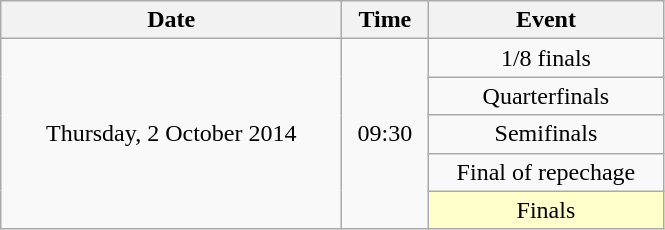<table class = "wikitable" style="text-align:center;">
<tr>
<th width=220>Date</th>
<th width=50>Time</th>
<th width=150>Event</th>
</tr>
<tr>
<td rowspan=5>Thursday, 2 October 2014</td>
<td rowspan=5>09:30</td>
<td>1/8 finals</td>
</tr>
<tr>
<td>Quarterfinals</td>
</tr>
<tr>
<td>Semifinals</td>
</tr>
<tr>
<td>Final of repechage</td>
</tr>
<tr>
<td bgcolor=ffffcc>Finals</td>
</tr>
</table>
